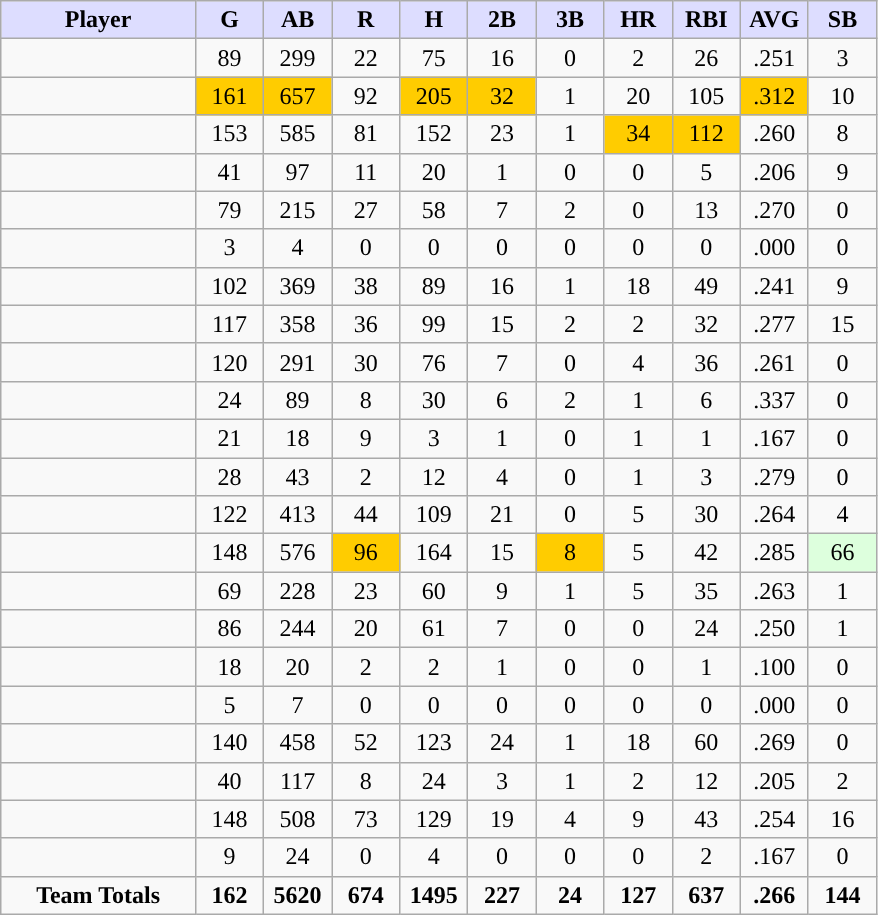<table class="wikitable" style="text-align:center;">
<tr>
<th style="background:#ddf; width:20%;"><strong>Player</strong></th>
<th style="background:#ddf; width:7%;"><strong>G</strong></th>
<th style="background:#ddf; width:7%;"><strong>AB</strong></th>
<th style="background:#ddf; width:7%;"><strong>R</strong></th>
<th style="background:#ddf; width:7%;"><strong>H</strong></th>
<th style="background:#ddf; width:7%;"><strong>2B</strong></th>
<th style="background:#ddf; width:7%;"><strong>3B</strong></th>
<th style="background:#ddf; width:7%;"><strong>HR</strong></th>
<th style="background:#ddf; width:7%;"><strong>RBI</strong></th>
<th style="background:#ddf; width:7%;"><strong>AVG</strong></th>
<th style="background:#ddf; width:7%;"><strong>SB</strong></th>
</tr>
<tr>
<td align=left></td>
<td>89</td>
<td>299</td>
<td>22</td>
<td>75</td>
<td>16</td>
<td>0</td>
<td>2</td>
<td>26</td>
<td>.251</td>
<td>3</td>
</tr>
<tr>
<td align=left></td>
<td style="background:#fc0;">161</td>
<td style="background:#fc0;">657</td>
<td>92</td>
<td style="background:#fc0;">205</td>
<td style="background:#fc0;">32</td>
<td>1</td>
<td>20</td>
<td>105</td>
<td style="background:#fc0;">.312</td>
<td>10</td>
</tr>
<tr>
<td align=left></td>
<td>153</td>
<td>585</td>
<td>81</td>
<td>152</td>
<td>23</td>
<td>1</td>
<td style="background:#fc0;">34</td>
<td style="background:#fc0;">112</td>
<td>.260</td>
<td>8</td>
</tr>
<tr>
<td align=left></td>
<td>41</td>
<td>97</td>
<td>11</td>
<td>20</td>
<td>1</td>
<td>0</td>
<td>0</td>
<td>5</td>
<td>.206</td>
<td>9</td>
</tr>
<tr>
<td align=left></td>
<td>79</td>
<td>215</td>
<td>27</td>
<td>58</td>
<td>7</td>
<td>2</td>
<td>0</td>
<td>13</td>
<td>.270</td>
<td>0</td>
</tr>
<tr>
<td align=left></td>
<td>3</td>
<td>4</td>
<td>0</td>
<td>0</td>
<td>0</td>
<td>0</td>
<td>0</td>
<td>0</td>
<td>.000</td>
<td>0</td>
</tr>
<tr>
<td align=left></td>
<td>102</td>
<td>369</td>
<td>38</td>
<td>89</td>
<td>16</td>
<td>1</td>
<td>18</td>
<td>49</td>
<td>.241</td>
<td>9</td>
</tr>
<tr>
<td align=left></td>
<td>117</td>
<td>358</td>
<td>36</td>
<td>99</td>
<td>15</td>
<td>2</td>
<td>2</td>
<td>32</td>
<td>.277</td>
<td>15</td>
</tr>
<tr>
<td align=left></td>
<td>120</td>
<td>291</td>
<td>30</td>
<td>76</td>
<td>7</td>
<td>0</td>
<td>4</td>
<td>36</td>
<td>.261</td>
<td>0</td>
</tr>
<tr>
<td align=left></td>
<td>24</td>
<td>89</td>
<td>8</td>
<td>30</td>
<td>6</td>
<td>2</td>
<td>1</td>
<td>6</td>
<td>.337</td>
<td>0</td>
</tr>
<tr>
<td align=left></td>
<td>21</td>
<td>18</td>
<td>9</td>
<td>3</td>
<td>1</td>
<td>0</td>
<td>1</td>
<td>1</td>
<td>.167</td>
<td>0</td>
</tr>
<tr>
<td align=left></td>
<td>28</td>
<td>43</td>
<td>2</td>
<td>12</td>
<td>4</td>
<td>0</td>
<td>1</td>
<td>3</td>
<td>.279</td>
<td>0</td>
</tr>
<tr>
<td align=left></td>
<td>122</td>
<td>413</td>
<td>44</td>
<td>109</td>
<td>21</td>
<td>0</td>
<td>5</td>
<td>30</td>
<td>.264</td>
<td>4</td>
</tr>
<tr>
<td align=left></td>
<td>148</td>
<td>576</td>
<td style="background:#fc0;">96</td>
<td>164</td>
<td>15</td>
<td style="background:#fc0;">8</td>
<td>5</td>
<td>42</td>
<td>.285</td>
<td style="background:#DDFFDD;">66</td>
</tr>
<tr>
<td align=left></td>
<td>69</td>
<td>228</td>
<td>23</td>
<td>60</td>
<td>9</td>
<td>1</td>
<td>5</td>
<td>35</td>
<td>.263</td>
<td>1</td>
</tr>
<tr>
<td align=left></td>
<td>86</td>
<td>244</td>
<td>20</td>
<td>61</td>
<td>7</td>
<td>0</td>
<td>0</td>
<td>24</td>
<td>.250</td>
<td>1</td>
</tr>
<tr>
<td align=left></td>
<td>18</td>
<td>20</td>
<td>2</td>
<td>2</td>
<td>1</td>
<td>0</td>
<td>0</td>
<td>1</td>
<td>.100</td>
<td>0</td>
</tr>
<tr>
<td align=left></td>
<td>5</td>
<td>7</td>
<td>0</td>
<td>0</td>
<td>0</td>
<td>0</td>
<td>0</td>
<td>0</td>
<td>.000</td>
<td>0</td>
</tr>
<tr>
<td align=left></td>
<td>140</td>
<td>458</td>
<td>52</td>
<td>123</td>
<td>24</td>
<td>1</td>
<td>18</td>
<td>60</td>
<td>.269</td>
<td>0</td>
</tr>
<tr>
<td align=left></td>
<td>40</td>
<td>117</td>
<td>8</td>
<td>24</td>
<td>3</td>
<td>1</td>
<td>2</td>
<td>12</td>
<td>.205</td>
<td>2</td>
</tr>
<tr>
<td align=left></td>
<td>148</td>
<td>508</td>
<td>73</td>
<td>129</td>
<td>19</td>
<td>4</td>
<td>9</td>
<td>43</td>
<td>.254</td>
<td>16</td>
</tr>
<tr>
<td align=left></td>
<td>9</td>
<td>24</td>
<td>0</td>
<td>4</td>
<td>0</td>
<td>0</td>
<td>0</td>
<td>2</td>
<td>.167</td>
<td>0</td>
</tr>
<tr class="sortbottom">
<td><strong>Team Totals</strong></td>
<td><strong>162</strong></td>
<td><strong>5620</strong></td>
<td><strong>674</strong></td>
<td><strong>1495</strong></td>
<td><strong>227</strong></td>
<td><strong>24</strong></td>
<td><strong>127</strong></td>
<td><strong>637</strong></td>
<td><strong>.266</strong></td>
<td><strong>144</strong></td>
</tr>
</table>
